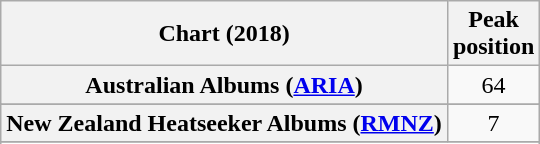<table class="wikitable sortable plainrowheaders" style="text-align:center">
<tr>
<th scope="col">Chart (2018)</th>
<th scope="col">Peak<br> position</th>
</tr>
<tr>
<th scope="row">Australian Albums (<a href='#'>ARIA</a>)</th>
<td>64</td>
</tr>
<tr>
</tr>
<tr>
<th scope="row">New Zealand Heatseeker Albums (<a href='#'>RMNZ</a>)</th>
<td>7</td>
</tr>
<tr>
</tr>
<tr>
</tr>
<tr>
</tr>
<tr>
</tr>
<tr>
</tr>
</table>
